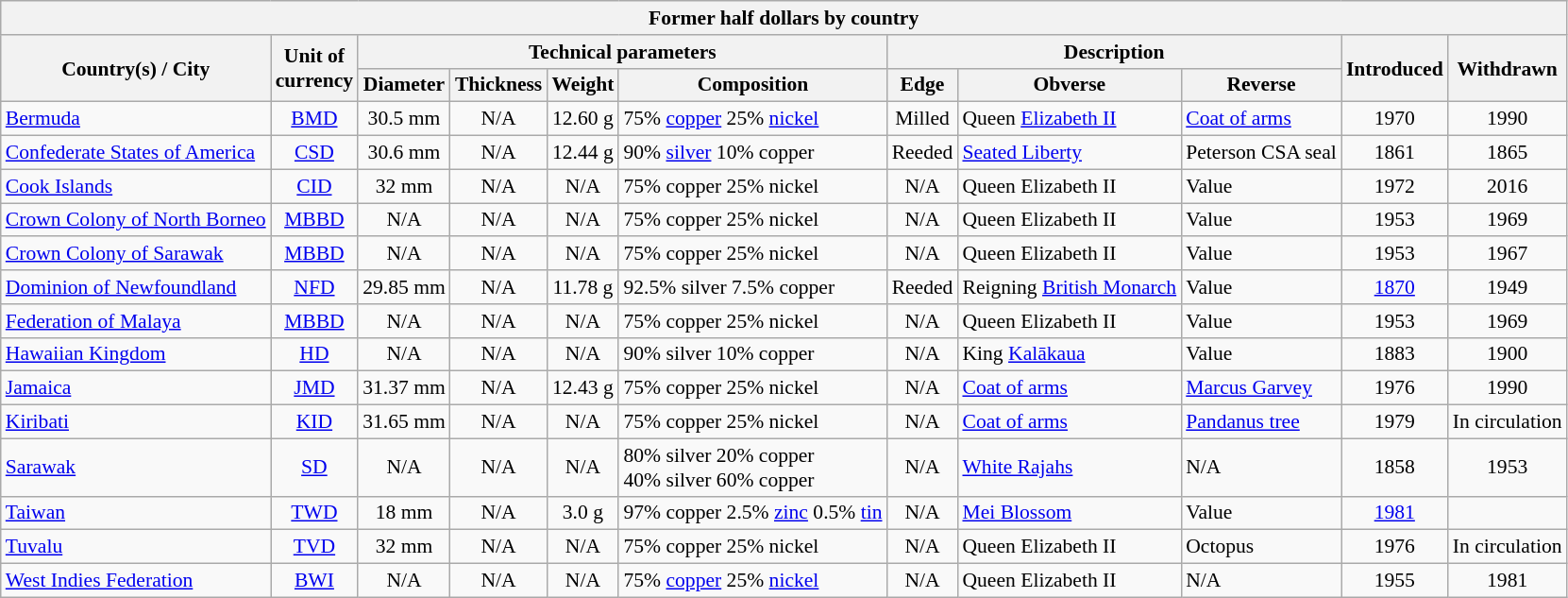<table class="wikitable" style="font-size: 90%">
<tr>
<th colspan=11><strong>Former half dollars by country</strong></th>
</tr>
<tr>
<th rowspan=2>Country(s) / City</th>
<th rowspan=2>Unit of <br>currency</th>
<th colspan=4>Technical parameters</th>
<th colspan=3>Description</th>
<th rowspan=2>Introduced</th>
<th rowspan=2>Withdrawn</th>
</tr>
<tr>
<th>Diameter</th>
<th>Thickness</th>
<th>Weight</th>
<th>Composition</th>
<th>Edge</th>
<th>Obverse</th>
<th>Reverse</th>
</tr>
<tr>
<td> <a href='#'>Bermuda</a></td>
<td style="text-align:center;"><a href='#'>BMD</a></td>
<td style="text-align:center;">30.5 mm</td>
<td style="text-align:center;">N/A</td>
<td style="text-align:center;">12.60 g</td>
<td>75% <a href='#'>copper</a> 25% <a href='#'>nickel</a></td>
<td style="text-align:center;">Milled</td>
<td>Queen <a href='#'>Elizabeth II</a></td>
<td><a href='#'>Coat of arms</a></td>
<td style="text-align:center;">1970</td>
<td style="text-align:center;">1990</td>
</tr>
<tr>
<td> <a href='#'>Confederate States of America</a></td>
<td style="text-align:center;"><a href='#'>CSD</a></td>
<td style="text-align:center;">30.6 mm</td>
<td style="text-align:center;">N/A</td>
<td style="text-align:center;">12.44 g</td>
<td>90% <a href='#'>silver</a> 10% copper</td>
<td style="text-align:center;">Reeded</td>
<td><a href='#'>Seated Liberty</a></td>
<td>Peterson CSA seal</td>
<td style="text-align:center;">1861</td>
<td style="text-align:center;">1865</td>
</tr>
<tr>
<td> <a href='#'>Cook Islands</a></td>
<td style="text-align:center;"><a href='#'>CID</a></td>
<td style="text-align:center;">32 mm</td>
<td style="text-align:center;">N/A</td>
<td style="text-align:center;">N/A</td>
<td>75% copper 25% nickel</td>
<td style="text-align:center;">N/A</td>
<td>Queen Elizabeth II</td>
<td>Value</td>
<td style="text-align:center;">1972</td>
<td style="text-align:center;">2016</td>
</tr>
<tr>
<td> <a href='#'>Crown Colony of North Borneo</a></td>
<td style="text-align:center;"><a href='#'>MBBD</a></td>
<td style="text-align:center;">N/A</td>
<td style="text-align:center;">N/A</td>
<td style="text-align:center;">N/A</td>
<td>75% copper 25% nickel</td>
<td style="text-align:center;">N/A</td>
<td>Queen Elizabeth II</td>
<td>Value</td>
<td style="text-align:center;">1953</td>
<td style="text-align:center;">1969</td>
</tr>
<tr>
<td> <a href='#'>Crown Colony of Sarawak</a></td>
<td style="text-align:center;"><a href='#'>MBBD</a></td>
<td style="text-align:center;">N/A</td>
<td style="text-align:center;">N/A</td>
<td style="text-align:center;">N/A</td>
<td>75% copper 25% nickel</td>
<td style="text-align:center;">N/A</td>
<td>Queen Elizabeth II</td>
<td>Value</td>
<td style="text-align:center;">1953</td>
<td style="text-align:center;">1967</td>
</tr>
<tr>
<td> <a href='#'>Dominion of Newfoundland</a></td>
<td style="text-align:center;"><a href='#'>NFD</a></td>
<td style="text-align:center;">29.85 mm</td>
<td style="text-align:center;">N/A</td>
<td style="text-align:center;">11.78 g</td>
<td>92.5% silver 7.5% copper</td>
<td style="text-align:center;">Reeded</td>
<td>Reigning <a href='#'>British Monarch</a></td>
<td>Value</td>
<td style="text-align:center;"><a href='#'>1870</a></td>
<td style="text-align:center;">1949</td>
</tr>
<tr>
<td> <a href='#'>Federation of Malaya</a></td>
<td style="text-align:center;"><a href='#'>MBBD</a></td>
<td style="text-align:center;">N/A</td>
<td style="text-align:center;">N/A</td>
<td style="text-align:center;">N/A</td>
<td>75% copper 25% nickel</td>
<td style="text-align:center;">N/A</td>
<td>Queen Elizabeth II</td>
<td>Value</td>
<td style="text-align:center;">1953</td>
<td style="text-align:center;">1969</td>
</tr>
<tr>
<td> <a href='#'>Hawaiian Kingdom</a></td>
<td style="text-align:center;"><a href='#'>HD</a></td>
<td style="text-align:center;">N/A</td>
<td style="text-align:center;">N/A</td>
<td style="text-align:center;">N/A</td>
<td>90% silver 10% copper</td>
<td style="text-align:center;">N/A</td>
<td>King <a href='#'>Kalākaua</a></td>
<td>Value</td>
<td style="text-align:center;">1883</td>
<td style="text-align:center;">1900</td>
</tr>
<tr>
<td> <a href='#'>Jamaica</a></td>
<td style="text-align:center;"><a href='#'>JMD</a></td>
<td style="text-align:center;">31.37 mm</td>
<td style="text-align:center;">N/A</td>
<td style="text-align:center;">12.43 g</td>
<td>75% copper 25% nickel</td>
<td style="text-align:center;">N/A</td>
<td><a href='#'>Coat of arms</a></td>
<td><a href='#'>Marcus Garvey</a></td>
<td style="text-align:center;">1976</td>
<td style="text-align:center;">1990</td>
</tr>
<tr>
<td> <a href='#'>Kiribati</a></td>
<td style="text-align:center;"><a href='#'>KID</a></td>
<td style="text-align:center;">31.65 mm</td>
<td style="text-align:center;">N/A</td>
<td style="text-align:center;">N/A</td>
<td>75% copper 25% nickel</td>
<td style="text-align:center;">N/A</td>
<td><a href='#'>Coat of arms</a></td>
<td><a href='#'>Pandanus tree</a></td>
<td style="text-align:center;">1979</td>
<td style="text-align:center;">In circulation</td>
</tr>
<tr>
<td> <a href='#'>Sarawak</a></td>
<td style="text-align:center;"><a href='#'>SD</a></td>
<td style="text-align:center;">N/A</td>
<td style="text-align:center;">N/A</td>
<td style="text-align:center;">N/A</td>
<td>80% silver 20% copper  <br> 40% silver 60% copper </td>
<td style="text-align:center;">N/A</td>
<td><a href='#'>White Rajahs</a></td>
<td>N/A</td>
<td style="text-align:center;">1858</td>
<td style="text-align:center;">1953</td>
</tr>
<tr>
<td> <a href='#'>Taiwan</a></td>
<td style="text-align:center;"><a href='#'>TWD</a></td>
<td style="text-align:center;">18 mm</td>
<td style="text-align:center;">N/A</td>
<td style="text-align:center;">3.0 g</td>
<td>97% copper 2.5% <a href='#'>zinc</a> 0.5% <a href='#'>tin</a></td>
<td style="text-align:center;">N/A</td>
<td><a href='#'>Mei Blossom</a></td>
<td>Value</td>
<td style="text-align:center;"><a href='#'>1981</a></td>
<td></td>
</tr>
<tr>
<td> <a href='#'>Tuvalu</a></td>
<td style="text-align:center;"><a href='#'>TVD</a></td>
<td style="text-align:center;">32 mm</td>
<td style="text-align:center;">N/A</td>
<td style="text-align:center;">N/A</td>
<td>75% copper 25% nickel</td>
<td style="text-align:center;">N/A</td>
<td>Queen Elizabeth II</td>
<td>Octopus</td>
<td style="text-align:center;">1976</td>
<td style="text-align:center;">In circulation</td>
</tr>
<tr>
<td> <a href='#'>West Indies Federation</a></td>
<td style="text-align:center;"><a href='#'>BWI</a></td>
<td style="text-align:center;">N/A</td>
<td style="text-align:center;">N/A</td>
<td style="text-align:center;">N/A</td>
<td>75% <a href='#'>copper</a> 25% <a href='#'>nickel</a></td>
<td style="text-align:center;">N/A</td>
<td>Queen Elizabeth II</td>
<td>N/A</td>
<td style="text-align:center;">1955</td>
<td style="text-align:center;">1981</td>
</tr>
</table>
